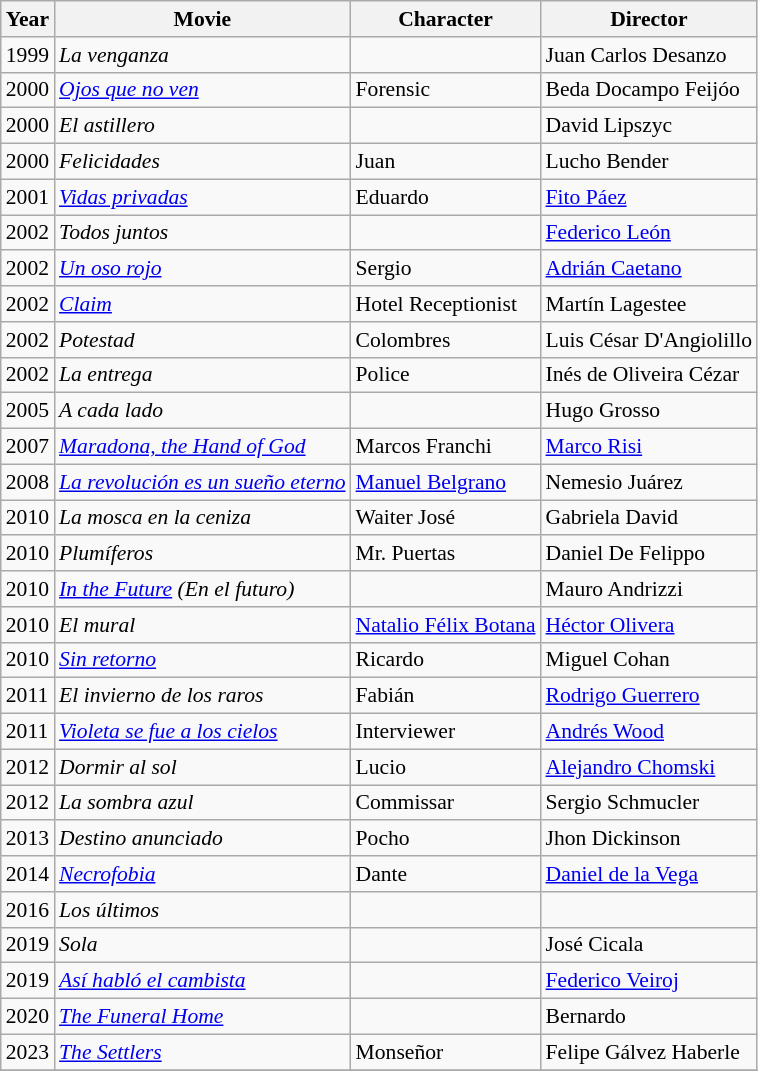<table class="wikitable" style="font-size: 90%;">
<tr>
<th>Year</th>
<th>Movie</th>
<th>Character</th>
<th>Director</th>
</tr>
<tr>
<td>1999</td>
<td><em>La venganza</em></td>
<td></td>
<td>Juan Carlos Desanzo</td>
</tr>
<tr>
<td>2000</td>
<td><em><a href='#'>Ojos que no ven</a></em></td>
<td>Forensic</td>
<td>Beda Docampo Feijóo</td>
</tr>
<tr>
<td>2000</td>
<td><em>El astillero</em></td>
<td></td>
<td>David Lipszyc</td>
</tr>
<tr>
<td>2000</td>
<td><em>Felicidades</em></td>
<td>Juan</td>
<td>Lucho Bender</td>
</tr>
<tr>
<td>2001</td>
<td><em><a href='#'>Vidas privadas</a></em></td>
<td>Eduardo</td>
<td><a href='#'>Fito Páez</a></td>
</tr>
<tr>
<td>2002</td>
<td><em>Todos juntos</em></td>
<td></td>
<td><a href='#'>Federico León</a></td>
</tr>
<tr>
<td>2002</td>
<td><em><a href='#'>Un oso rojo</a></em></td>
<td>Sergio</td>
<td><a href='#'>Adrián Caetano</a></td>
</tr>
<tr>
<td>2002</td>
<td><em><a href='#'>Claim</a></em></td>
<td>Hotel Receptionist</td>
<td>Martín Lagestee</td>
</tr>
<tr>
<td>2002</td>
<td><em>Potestad</em></td>
<td>Colombres</td>
<td>Luis César D'Angiolillo</td>
</tr>
<tr>
<td>2002</td>
<td><em>La entrega</em></td>
<td>Police</td>
<td>Inés de Oliveira Cézar</td>
</tr>
<tr>
<td>2005</td>
<td><em>A cada lado</em></td>
<td></td>
<td>Hugo Grosso</td>
</tr>
<tr>
<td>2007</td>
<td><em><a href='#'>Maradona, the Hand of God</a></em></td>
<td>Marcos Franchi</td>
<td><a href='#'>Marco Risi</a></td>
</tr>
<tr>
<td>2008</td>
<td><em><a href='#'>La revolución es un sueño eterno</a></em></td>
<td><a href='#'>Manuel Belgrano</a></td>
<td>Nemesio Juárez</td>
</tr>
<tr>
<td>2010</td>
<td><em>La mosca en la ceniza</em></td>
<td>Waiter José</td>
<td>Gabriela David</td>
</tr>
<tr>
<td>2010</td>
<td><em>Plumíferos</em></td>
<td>Mr. Puertas</td>
<td>Daniel De Felippo</td>
</tr>
<tr>
<td>2010</td>
<td><em><a href='#'>In the Future</a> (En el futuro)</em></td>
<td></td>
<td>Mauro Andrizzi</td>
</tr>
<tr>
<td>2010</td>
<td><em>El mural</em></td>
<td><a href='#'>Natalio Félix Botana</a></td>
<td><a href='#'>Héctor Olivera</a></td>
</tr>
<tr>
<td>2010</td>
<td><em><a href='#'>Sin retorno</a></em></td>
<td>Ricardo</td>
<td>Miguel Cohan</td>
</tr>
<tr>
<td>2011</td>
<td><em>El invierno de los raros</em></td>
<td>Fabián</td>
<td><a href='#'>Rodrigo Guerrero</a></td>
</tr>
<tr>
<td>2011</td>
<td><em><a href='#'>Violeta se fue a los cielos</a></em></td>
<td>Interviewer</td>
<td><a href='#'>Andrés Wood</a></td>
</tr>
<tr>
<td>2012</td>
<td><em>Dormir al sol</em></td>
<td>Lucio</td>
<td><a href='#'>Alejandro Chomski</a></td>
</tr>
<tr>
<td>2012</td>
<td><em>La sombra azul</em></td>
<td>Commissar</td>
<td>Sergio Schmucler</td>
</tr>
<tr>
<td>2013</td>
<td><em>Destino anunciado</em></td>
<td>Pocho</td>
<td>Jhon Dickinson</td>
</tr>
<tr>
<td>2014</td>
<td><em><a href='#'>Necrofobia</a></em></td>
<td>Dante</td>
<td><a href='#'>Daniel de la Vega</a></td>
</tr>
<tr>
<td>2016</td>
<td><em>Los últimos</em></td>
<td></td>
<td></td>
</tr>
<tr>
<td>2019</td>
<td><em>Sola</em></td>
<td></td>
<td>José Cicala</td>
</tr>
<tr>
<td>2019</td>
<td><em><a href='#'>Así habló el cambista</a></em></td>
<td></td>
<td><a href='#'>Federico Veiroj</a></td>
</tr>
<tr>
<td>2020</td>
<td><em><a href='#'>The Funeral Home</a></em></td>
<td></td>
<td>Bernardo</td>
</tr>
<tr>
<td>2023</td>
<td><em><a href='#'>The Settlers</a></em></td>
<td>Monseñor</td>
<td>Felipe Gálvez Haberle</td>
</tr>
<tr>
</tr>
</table>
